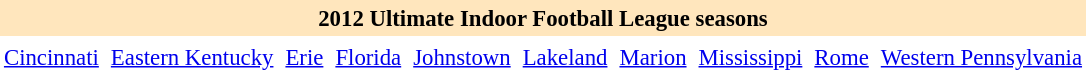<table cellspacing="2" cellpadding="3" class="toccolours" style="font-size: 95%; margin: auto; text-align: center;">
<tr>
<th colspan="20" style="background-color: #FFE6BD;"><strong>2012 Ultimate Indoor Football League seasons</strong></th>
</tr>
<tr>
<td style=><a href='#'>Cincinnati</a></td>
<td style=><a href='#'>Eastern Kentucky</a></td>
<td style=><a href='#'>Erie</a></td>
<td style=><a href='#'>Florida</a></td>
<td style=><a href='#'>Johnstown</a></td>
<td style=><a href='#'>Lakeland</a></td>
<td style=><a href='#'>Marion</a></td>
<td style=><a href='#'>Mississippi</a></td>
<td style=><a href='#'>Rome</a></td>
<td style=><a href='#'>Western Pennsylvania</a></td>
</tr>
<tr>
</tr>
</table>
